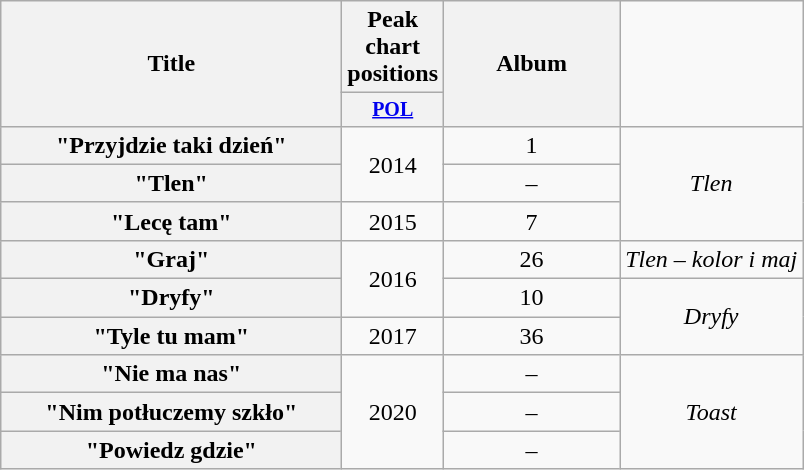<table class="wikitable plainrowheaders" style=text-align:center;>
<tr>
<th scope="col" rowspan="2" width="220px">Title</th>
<th scope="col" colspan="1">Peak chart positions</th>
<th scope="col" rowspan="2" width="110px">Album</th>
</tr>
<tr style=font-size:smaller>
<th width="25"><a href='#'>POL</a><br></th>
</tr>
<tr>
<th scope="row">"Przyjdzie taki dzień"</th>
<td rowspan="2">2014</td>
<td>1</td>
<td rowspan="3"><em>Tlen</em></td>
</tr>
<tr>
<th scope="row">"Tlen"</th>
<td>–</td>
</tr>
<tr>
<th scope="row">"Lecę tam"</th>
<td>2015</td>
<td>7</td>
</tr>
<tr>
<th scope="row">"Graj"</th>
<td rowspan="2">2016</td>
<td>26</td>
<td><em>Tlen – kolor i maj</em></td>
</tr>
<tr>
<th scope="row">"Dryfy"</th>
<td>10</td>
<td rowspan="2"><em>Dryfy</em></td>
</tr>
<tr>
<th scope="row">"Tyle tu mam"</th>
<td>2017</td>
<td>36</td>
</tr>
<tr>
<th scope="row">"Nie ma nas"</th>
<td rowspan="3">2020</td>
<td>–</td>
<td rowspan="3"><em>Toast</em></td>
</tr>
<tr>
<th scope="row">"Nim potłuczemy szkło"</th>
<td>–</td>
</tr>
<tr>
<th scope="row">"Powiedz gdzie"</th>
<td>–</td>
</tr>
</table>
